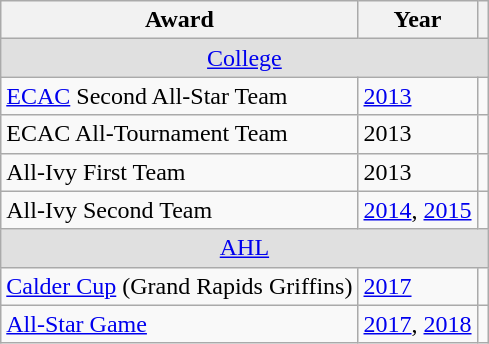<table class="wikitable">
<tr>
<th>Award</th>
<th>Year</th>
<th></th>
</tr>
<tr ALIGN="center" bgcolor="#e0e0e0">
<td colspan="3"><a href='#'>College</a></td>
</tr>
<tr>
<td><a href='#'>ECAC</a> Second All-Star Team</td>
<td><a href='#'>2013</a></td>
<td></td>
</tr>
<tr>
<td>ECAC All-Tournament Team</td>
<td>2013</td>
<td></td>
</tr>
<tr>
<td>All-Ivy First Team</td>
<td>2013</td>
<td></td>
</tr>
<tr>
<td>All-Ivy Second Team</td>
<td><a href='#'>2014</a>, <a href='#'>2015</a></td>
<td></td>
</tr>
<tr ALIGN="center" bgcolor="#e0e0e0">
<td colspan="3"><a href='#'>AHL</a></td>
</tr>
<tr>
<td><a href='#'>Calder Cup</a> (Grand Rapids Griffins)</td>
<td><a href='#'>2017</a></td>
<td></td>
</tr>
<tr>
<td><a href='#'>All-Star Game</a></td>
<td><a href='#'>2017</a>, <a href='#'>2018</a></td>
<td></td>
</tr>
</table>
